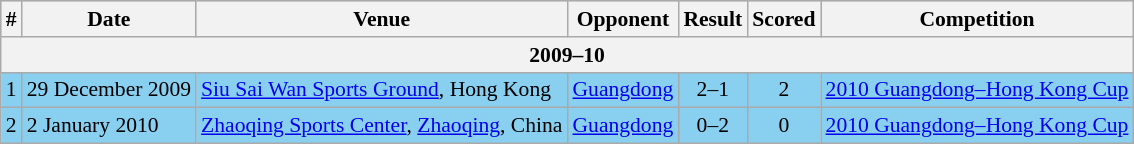<table class="wikitable" style="font-size:90%; text-align: left;">
<tr bgcolor="#CCCCCC" align=center>
<th>#</th>
<th>Date</th>
<th>Venue</th>
<th>Opponent</th>
<th>Result</th>
<th>Scored</th>
<th>Competition</th>
</tr>
<tr>
<th colspan="7"><strong>2009–10</strong></th>
</tr>
<tr style="background-color:#89CFF0">
<td>1</td>
<td>29 December 2009</td>
<td><a href='#'>Siu Sai Wan Sports Ground</a>, Hong Kong</td>
<td><a href='#'>Guangdong</a></td>
<td align=center>2–1</td>
<td align=center>2</td>
<td><a href='#'>2010 Guangdong–Hong Kong Cup</a></td>
</tr>
<tr style="background-color:#89CFF0">
<td>2</td>
<td>2 January 2010</td>
<td><a href='#'>Zhaoqing Sports Center</a>, <a href='#'>Zhaoqing</a>, China</td>
<td><a href='#'>Guangdong</a></td>
<td align=center>0–2</td>
<td align=center>0</td>
<td><a href='#'>2010 Guangdong–Hong Kong Cup</a></td>
</tr>
</table>
